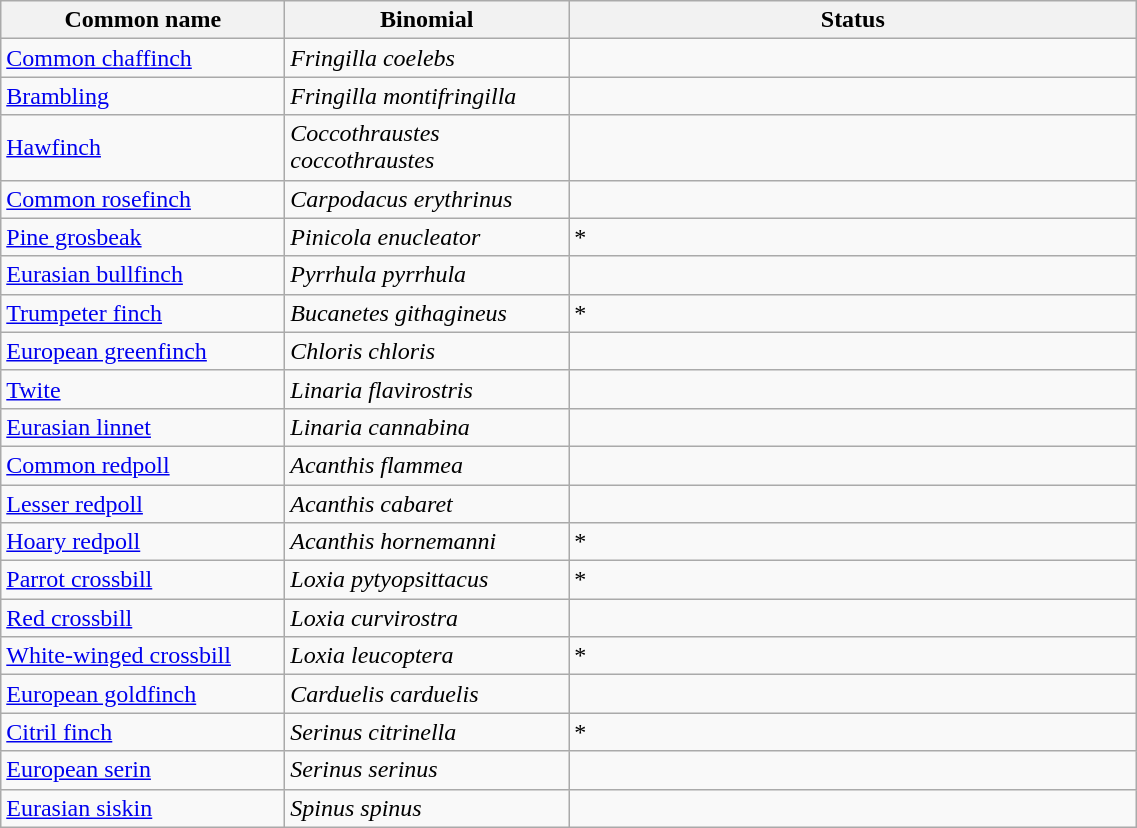<table width=60% class="wikitable">
<tr>
<th width=15%>Common name</th>
<th width=15%>Binomial</th>
<th width=30%>Status</th>
</tr>
<tr>
<td><a href='#'>Common chaffinch</a></td>
<td><em>Fringilla coelebs</em></td>
<td></td>
</tr>
<tr>
<td><a href='#'>Brambling</a></td>
<td><em>Fringilla montifringilla</em></td>
<td></td>
</tr>
<tr>
<td><a href='#'>Hawfinch</a></td>
<td><em>Coccothraustes coccothraustes</em></td>
<td></td>
</tr>
<tr>
<td><a href='#'>Common rosefinch</a></td>
<td><em>Carpodacus erythrinus</em></td>
<td></td>
</tr>
<tr>
<td><a href='#'>Pine grosbeak</a></td>
<td><em>Pinicola enucleator</em></td>
<td>*</td>
</tr>
<tr>
<td><a href='#'>Eurasian bullfinch</a></td>
<td><em>Pyrrhula pyrrhula</em></td>
<td></td>
</tr>
<tr>
<td><a href='#'>Trumpeter finch</a></td>
<td><em>Bucanetes githagineus</em></td>
<td>*</td>
</tr>
<tr>
<td><a href='#'>European greenfinch</a></td>
<td><em>Chloris chloris</em></td>
<td></td>
</tr>
<tr>
<td><a href='#'>Twite</a></td>
<td><em>Linaria flavirostris</em></td>
<td></td>
</tr>
<tr>
<td><a href='#'>Eurasian linnet</a></td>
<td><em>Linaria cannabina</em></td>
<td></td>
</tr>
<tr>
<td><a href='#'>Common redpoll</a></td>
<td><em>Acanthis flammea</em></td>
<td></td>
</tr>
<tr>
<td><a href='#'>Lesser redpoll</a></td>
<td><em>Acanthis cabaret</em></td>
<td></td>
</tr>
<tr>
<td><a href='#'>Hoary redpoll</a></td>
<td><em>Acanthis hornemanni</em></td>
<td>*</td>
</tr>
<tr>
<td><a href='#'>Parrot crossbill</a></td>
<td><em>Loxia pytyopsittacus</em></td>
<td>*</td>
</tr>
<tr>
<td><a href='#'>Red crossbill</a></td>
<td><em>Loxia curvirostra</em></td>
<td></td>
</tr>
<tr>
<td><a href='#'>White-winged crossbill</a></td>
<td><em>Loxia leucoptera</em></td>
<td>*</td>
</tr>
<tr>
<td><a href='#'>European goldfinch</a></td>
<td><em>Carduelis carduelis</em></td>
<td></td>
</tr>
<tr>
<td><a href='#'>Citril finch</a></td>
<td><em>Serinus citrinella</em></td>
<td>*</td>
</tr>
<tr>
<td><a href='#'>European serin</a></td>
<td><em>Serinus serinus</em></td>
<td></td>
</tr>
<tr>
<td><a href='#'>Eurasian siskin</a></td>
<td><em>Spinus spinus</em></td>
<td></td>
</tr>
</table>
